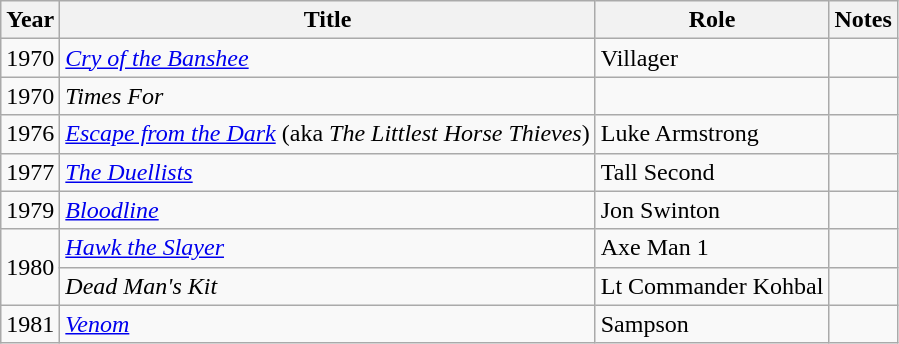<table class="wikitable">
<tr>
<th>Year</th>
<th>Title</th>
<th>Role</th>
<th>Notes</th>
</tr>
<tr>
<td>1970</td>
<td><em><a href='#'>Cry of the Banshee</a></em></td>
<td>Villager</td>
<td></td>
</tr>
<tr>
<td>1970</td>
<td><em>Times For</em></td>
<td></td>
<td></td>
</tr>
<tr>
<td>1976</td>
<td><em><a href='#'>Escape from the Dark</a></em> (aka <em>The Littlest Horse Thieves</em>)</td>
<td>Luke Armstrong</td>
<td></td>
</tr>
<tr>
<td>1977</td>
<td><em><a href='#'>The Duellists</a></em></td>
<td>Tall Second</td>
<td></td>
</tr>
<tr>
<td>1979</td>
<td><em><a href='#'>Bloodline</a></em></td>
<td>Jon Swinton</td>
<td></td>
</tr>
<tr>
<td rowspan="2">1980</td>
<td><em><a href='#'>Hawk the Slayer</a></em></td>
<td>Axe Man 1</td>
<td></td>
</tr>
<tr>
<td><em>Dead Man's Kit</em></td>
<td>Lt Commander Kohbal</td>
<td></td>
</tr>
<tr>
<td>1981</td>
<td><em><a href='#'>Venom</a></em></td>
<td>Sampson</td>
<td></td>
</tr>
</table>
